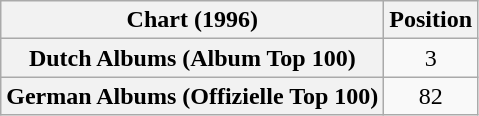<table class="wikitable sortable plainrowheaders" style="text-align:center">
<tr>
<th scope="col">Chart (1996)</th>
<th scope="col">Position</th>
</tr>
<tr>
<th scope="row">Dutch Albums (Album Top 100)</th>
<td>3</td>
</tr>
<tr>
<th scope="row">German Albums (Offizielle Top 100)</th>
<td>82</td>
</tr>
</table>
